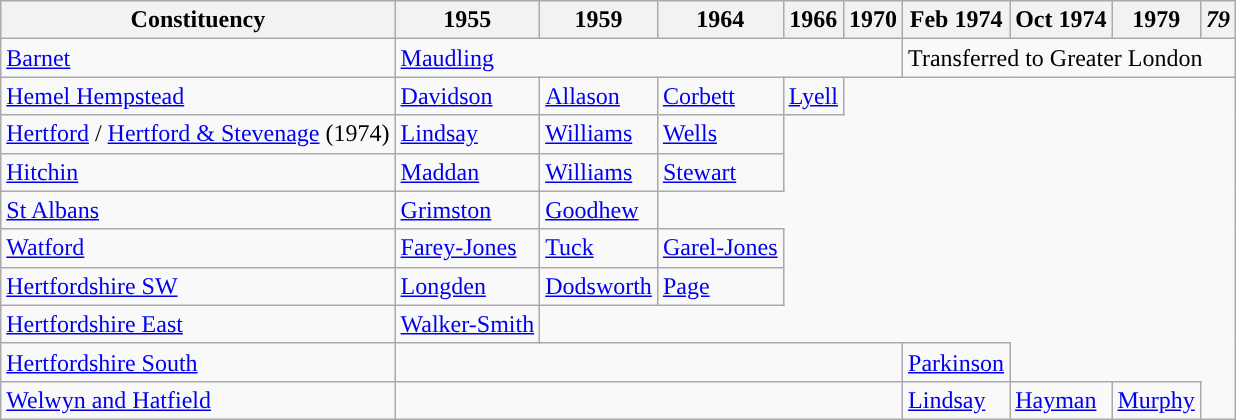<table class="wikitable">
<tr>
<th>Constituency</th>
<th>1955</th>
<th>1959</th>
<th>1964</th>
<th>1966</th>
<th>1970</th>
<th>Feb 1974</th>
<th>Oct 1974</th>
<th>1979</th>
<th><em>79</em></th>
</tr>
<tr>
<td><a href='#'>Barnet</a></td>
<td colspan="5"><a href='#'>Maudling</a></td>
<td colspan="4">Transferred to Greater London</td>
</tr>
<tr>
<td><a href='#'>Hemel Hempstead</a></td>
<td><a href='#'>Davidson</a></td>
<td><a href='#'>Allason</a></td>
<td><a href='#'>Corbett</a></td>
<td><a href='#'>Lyell</a></td>
</tr>
<tr>
<td><a href='#'>Hertford</a> / <a href='#'>Hertford & Stevenage</a> (1974)</td>
<td><a href='#'>Lindsay</a></td>
<td><a href='#'>Williams</a></td>
<td><a href='#'>Wells</a></td>
</tr>
<tr>
<td><a href='#'>Hitchin</a></td>
<td><a href='#'>Maddan</a></td>
<td><a href='#'>Williams</a></td>
<td><a href='#'>Stewart</a></td>
</tr>
<tr>
<td><a href='#'>St Albans</a></td>
<td><a href='#'>Grimston</a></td>
<td><a href='#'>Goodhew</a></td>
</tr>
<tr>
<td><a href='#'>Watford</a></td>
<td><a href='#'>Farey-Jones</a></td>
<td><a href='#'>Tuck</a></td>
<td><a href='#'>Garel-Jones</a></td>
</tr>
<tr>
<td><a href='#'>Hertfordshire SW</a></td>
<td><a href='#'>Longden</a></td>
<td><a href='#'>Dodsworth</a></td>
<td><a href='#'>Page</a></td>
</tr>
<tr>
<td><a href='#'>Hertfordshire East</a></td>
<td><a href='#'>Walker-Smith</a></td>
</tr>
<tr>
<td><a href='#'>Hertfordshire South</a></td>
<td colspan="5"></td>
<td><a href='#'>Parkinson</a></td>
</tr>
<tr>
<td><a href='#'>Welwyn and Hatfield</a></td>
<td colspan="5"></td>
<td><a href='#'>Lindsay</a></td>
<td><a href='#'>Hayman</a></td>
<td><a href='#'>Murphy</a></td>
</tr>
</table>
